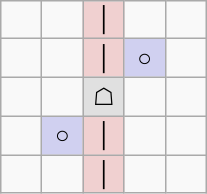<table border="1" class="wikitable">
<tr align=center>
<td width="20"> </td>
<td width="20"> </td>
<td width="20" style="background:#f0d0d0;">│</td>
<td width="20"> </td>
<td width="20"> </td>
</tr>
<tr align=center>
<td> </td>
<td> </td>
<td style="background:#f0d0d0;">│</td>
<td style="background:#d0d0f0;">○</td>
<td> </td>
</tr>
<tr align=center>
<td> </td>
<td> </td>
<td style="background:#e0e0e0;">☖</td>
<td> </td>
<td> </td>
</tr>
<tr align=center>
<td> </td>
<td style="background:#d0d0f0;">○</td>
<td style="background:#f0d0d0;">│</td>
<td> </td>
<td> </td>
</tr>
<tr align=center>
<td> </td>
<td> </td>
<td style="background:#f0d0d0;">│</td>
<td> </td>
<td> </td>
</tr>
</table>
